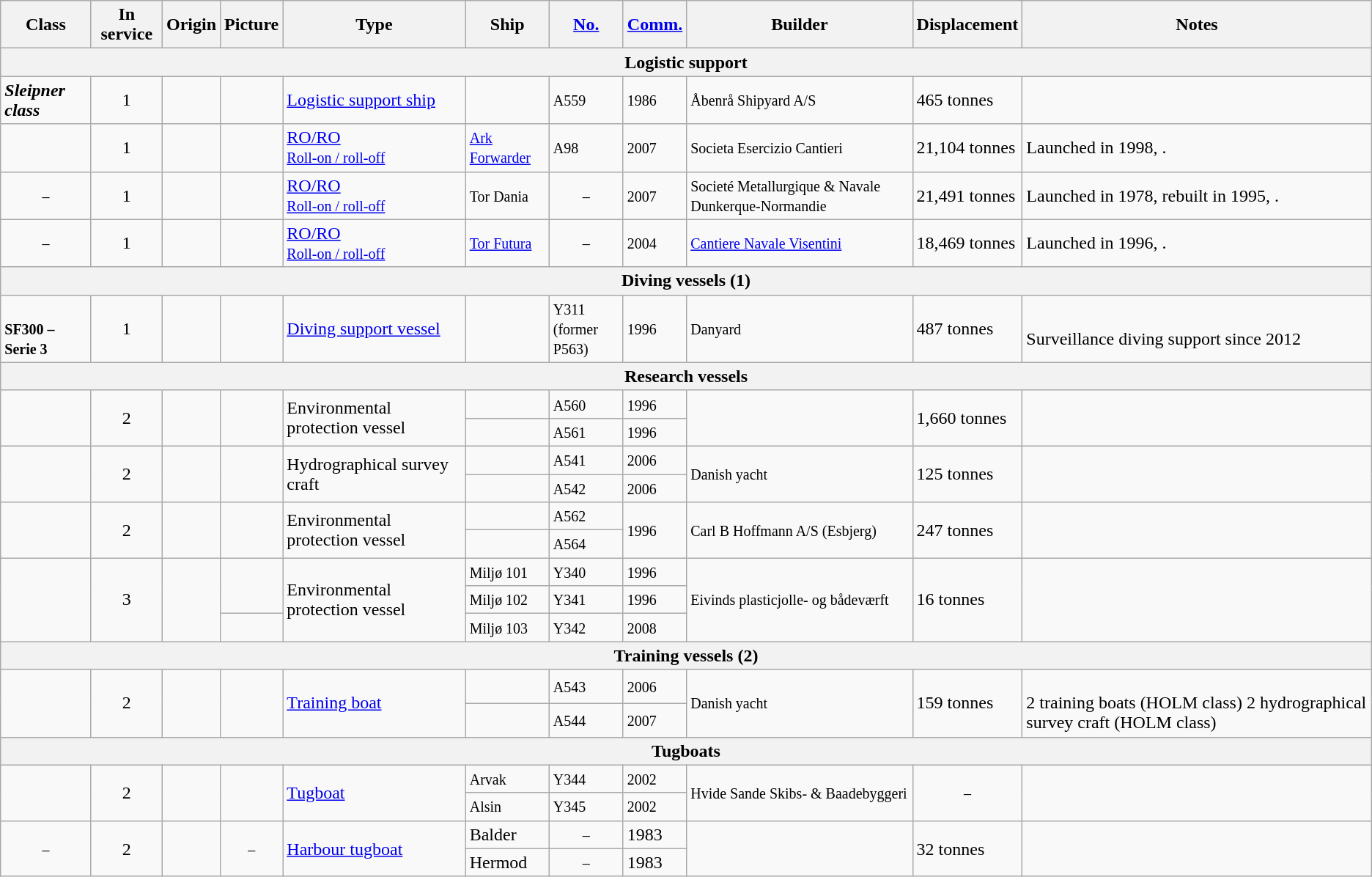<table class="wikitable">
<tr>
<th>Class</th>
<th>In service</th>
<th>Origin</th>
<th>Picture</th>
<th>Type</th>
<th>Ship</th>
<th><a href='#'>No.</a></th>
<th><a href='#'>Comm.</a></th>
<th>Builder</th>
<th>Displacement</th>
<th>Notes</th>
</tr>
<tr>
<th colspan="11"><strong>Logistic support</strong></th>
</tr>
<tr>
<td><strong><em>Sleipner<em> class<strong></td>
<td style="text-align: center;"></strong>1<strong></td>
<td></td>
<td style="text-align: center;"></td>
<td><a href='#'>Logistic support ship</a></td>
<td><small></small></td>
<td><small>A559</small></td>
<td><small>1986</small></td>
<td><small>Åbenrå Shipyard A/S</small></td>
<td>465 tonnes</td>
<td></td>
</tr>
<tr>
<td></strong><strong></td>
<td style="text-align: center;"></strong>1<strong></td>
<td></td>
<td style="text-align: center;"></td>
<td><a href='#'>RO/RO</a><br></em><small><a href='#'>Roll-on / roll-off</a></small><em></td>
<td></em><small><a href='#'>Ark Forwarder</a></small><em></td>
<td><small>A98</small></td>
<td><small>2007</small></td>
<td><small>Societa Esercizio Cantieri</small></td>
<td>21,104 tonnes</td>
<td>Launched in 1998, .</td>
</tr>
<tr>
<td style="text-align: center;"><small>–</small></td>
<td style="text-align: center;"></strong>1<strong></td>
<td></td>
<td></td>
<td><a href='#'>RO/RO</a><br></em><small><a href='#'>Roll-on / roll-off</a></small><em></td>
<td><small></em>Tor Dania<em></small></td>
<td style="text-align: center;"><small>–</small></td>
<td><small>2007</small></td>
<td><small>Societé Metallurgique & Navale Dunkerque-Normandie</small></td>
<td>21,491 tonnes</td>
<td>Launched in 1978, rebuilt in 1995, .</td>
</tr>
<tr>
<td style="text-align: center;"><small>–</small></td>
<td style="text-align: center;"></strong>1<strong></td>
<td></td>
<td></td>
<td><a href='#'>RO/RO</a><br></em><small><a href='#'>Roll-on / roll-off</a></small><em></td>
<td><small></em><a href='#'>Tor Futura</a><em></small></td>
<td style="text-align: center;"><small>–</small></td>
<td><small>2004</small></td>
<td><a href='#'><small>Cantiere Navale Visentini</small></a></td>
<td>18,469 tonnes</td>
<td>Launched in 1996, .</td>
</tr>
<tr>
<th colspan="11">Diving vessels (1)</th>
</tr>
<tr>
<td></strong><strong><br></em><small>SF300 – Serie 3</small><em></td>
<td style="text-align: center;"></strong>1<strong></td>
<td></td>
<td style="text-align: center;"></td>
<td><a href='#'>Diving support vessel</a></td>
<td><small></small></td>
<td><small>Y311</small><br><small>(former P563)</small></td>
<td><small>1996</small></td>
<td><small>Danyard</small></td>
<td>487 tonnes</td>
<td><br>Surveillance diving support since 2012</td>
</tr>
<tr>
<th colspan="11">Research vessels</th>
</tr>
<tr>
<td rowspan="2"></strong><strong></td>
<td rowspan="2" style="text-align: center;"></strong>2<strong></td>
<td rowspan="2"></td>
<td rowspan="2"></td>
<td rowspan="2">Environmental protection vessel</td>
<td><small></small></td>
<td><small>A560</small></td>
<td><small>1996</small></td>
<td rowspan="2"><small></small></td>
<td rowspan="2">1,660 tonnes</td>
<td rowspan="2"></td>
</tr>
<tr>
<td><small></small></td>
<td><small>A561</small></td>
<td><small>1996</small></td>
</tr>
<tr>
<td rowspan="2"></strong><strong></td>
<td rowspan="2" style="text-align: center;"></strong>2<strong></td>
<td rowspan="2"></td>
<td rowspan="2"></td>
<td rowspan="2">Hydrographical survey craft</td>
<td><small></small></td>
<td><small>A541</small></td>
<td><small>2006</small></td>
<td rowspan="2"><small>Danish yacht</small></td>
<td rowspan="2">125 tonnes</td>
<td rowspan="2"></td>
</tr>
<tr>
<td><small></small></td>
<td><small>A542</small></td>
<td><small>2006</small></td>
</tr>
<tr>
<td rowspan="2"></strong><strong></td>
<td rowspan="2" style="text-align: center;"></strong>2<strong></td>
<td rowspan="2"></td>
<td rowspan="2"></td>
<td rowspan="2">Environmental protection vessel</td>
<td><small></small></td>
<td><small>A562</small></td>
<td rowspan="2"><small>1996</small></td>
<td rowspan="2"><small>Carl B Hoffmann A/S (Esbjerg)</small></td>
<td rowspan="2">247 tonnes</td>
<td rowspan="2"></td>
</tr>
<tr>
<td><small></small></td>
<td><small>A564</small></td>
</tr>
<tr>
<td rowspan="3"></strong><strong></td>
<td rowspan="3" style="text-align: center;"></strong>3<strong></td>
<td rowspan="3"></td>
<td rowspan="2"></td>
<td rowspan="3">Environmental protection vessel</td>
<td></em><small>Miljø 101</small><em></td>
<td><small>Y340</small></td>
<td><small>1996</small></td>
<td rowspan="3"><small>Eivinds plasticjolle- og bådeværft</small></td>
<td rowspan="3">16 tonnes</td>
<td rowspan="3"></td>
</tr>
<tr>
<td></em><small>Miljø 102</small><em></td>
<td><small>Y341</small></td>
<td><small>1996</small></td>
</tr>
<tr>
<td></td>
<td></em><small>Miljø 103</small><em></td>
<td><small>Y342</small></td>
<td><small>2008</small></td>
</tr>
<tr>
<th colspan="11">Training vessels (2)</th>
</tr>
<tr>
<td rowspan="2"></strong><strong></td>
<td rowspan="2" style="text-align: center;"></strong>2<strong></td>
<td rowspan="2"></td>
<td rowspan="2" style="text-align: center;"></td>
<td rowspan="2"><a href='#'>Training boat</a></td>
<td><small></small></td>
<td><small>A543</small></td>
<td><small>2006</small></td>
<td rowspan="2"><small>Danish yacht</small></td>
<td rowspan="2">159 tonnes</td>
<td rowspan="2"><br>2 training boats (HOLM class)
2 hydrographical survey craft (HOLM class)</td>
</tr>
<tr>
<td><small></small></td>
<td><small>A544</small></td>
<td><small>2007</small></td>
</tr>
<tr>
<th colspan="11">Tugboats</th>
</tr>
<tr>
<td rowspan="2"></strong><strong></td>
<td rowspan="2" style="text-align: center;"></strong>2<strong></td>
<td rowspan="2"></td>
<td rowspan="2"></td>
<td rowspan="2"><a href='#'>Tugboat</a></td>
<td><small>Arvak</small></td>
<td><small>Y344</small></td>
<td><small>2002</small></td>
<td rowspan="2"><small>Hvide Sande Skibs- & Baadebyggeri</small></td>
<td rowspan="2" style="text-align: center;"><small>–</small></td>
<td rowspan="2"></td>
</tr>
<tr>
<td><small>Alsin</small></td>
<td><small>Y345</small></td>
<td><small>2002</small></td>
</tr>
<tr>
<td rowspan="2" style="text-align: center;"><small>–</small></td>
<td rowspan="2" style="text-align: center;"></strong>2<strong></td>
<td rowspan="2"></td>
<td rowspan="2" style="text-align: center;"><small>–</small></td>
<td rowspan="2"><a href='#'>Harbour tugboat</a></td>
<td></em>Balder<em></td>
<td style="text-align: center;"><small>–</small></td>
<td>1983</td>
<td rowspan="2"><small></small></td>
<td rowspan="2">32 tonnes</td>
<td rowspan="2"></td>
</tr>
<tr>
<td></em>Hermod<em></td>
<td style="text-align: center;"><small>–</small></td>
<td>1983</td>
</tr>
</table>
